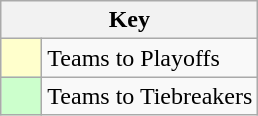<table class="wikitable" style="text-align: center;">
<tr>
<th colspan=2>Key</th>
</tr>
<tr>
<td style="background:#ffffcc; width:20px;"></td>
<td align=left>Teams to Playoffs</td>
</tr>
<tr>
<td style="background:#ccffcc; width:20px;"></td>
<td align=left>Teams to Tiebreakers</td>
</tr>
</table>
